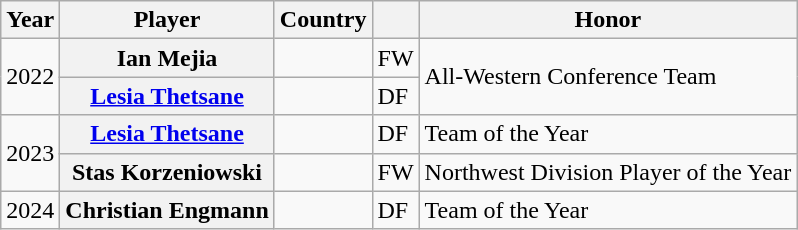<table class="wikitable plainrowheaders">
<tr>
<th scope="col">Year</th>
<th scope="col">Player</th>
<th scope="col">Country</th>
<th scope="col"></th>
<th scope="col">Honor</th>
</tr>
<tr>
<td rowspan=2>2022</td>
<th scope="row">Ian Mejia</th>
<td></td>
<td>FW</td>
<td rowspan=2>All-Western Conference Team</td>
</tr>
<tr>
<th scope="row"><a href='#'>Lesia Thetsane</a></th>
<td></td>
<td>DF</td>
</tr>
<tr>
<td rowspan=2>2023</td>
<th scope="row"><a href='#'>Lesia Thetsane</a></th>
<td></td>
<td>DF</td>
<td>Team of the Year</td>
</tr>
<tr>
<th scope="row">Stas Korzeniowski</th>
<td></td>
<td>FW</td>
<td>Northwest Division Player of the Year</td>
</tr>
<tr>
<td>2024</td>
<th scope="row">Christian Engmann</th>
<td></td>
<td>DF</td>
<td>Team of the Year</td>
</tr>
</table>
